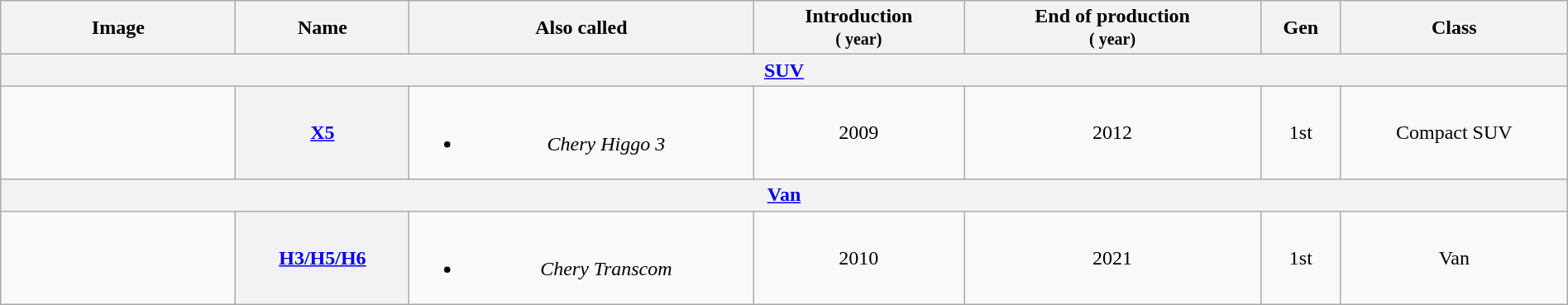<table class="wikitable sortable" style="text-align: center; width: 100%">
<tr>
<th class="unsortable" width="15%">Image</th>
<th>Name</th>
<th>Also called</th>
<th>Introduction<br><small>( year)</small></th>
<th>End of production<br><small>( year)</small></th>
<th>Gen</th>
<th class="unsortable">Class</th>
</tr>
<tr>
<th colspan="7"><strong><a href='#'>SUV</a></strong></th>
</tr>
<tr>
<td></td>
<th><a href='#'>X5</a></th>
<td><br><ul><li><em>Chery Higgo 3</em></li></ul></td>
<td>2009</td>
<td>2012</td>
<td>1st</td>
<td>Compact SUV</td>
</tr>
<tr>
<th colspan="7"><a href='#'>Van</a></th>
</tr>
<tr>
<td></td>
<th><a href='#'>H3/H5/H6</a></th>
<td><br><ul><li><em>Chery Transcom</em></li></ul></td>
<td>2010</td>
<td>2021</td>
<td>1st</td>
<td>Van</td>
</tr>
</table>
